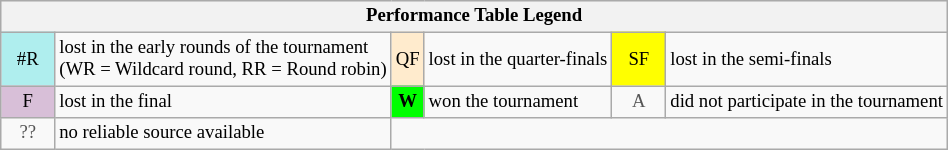<table class="wikitable" style="font-size:78%;">
<tr bgcolor="#efefef">
<th colspan="6">Performance Table Legend</th>
</tr>
<tr>
<td align="center" style="background:#afeeee;">#R</td>
<td>lost in the early rounds of the tournament<br>(WR = Wildcard round, RR = Round robin)</td>
<td align="center" style="background:#ffebcd;">QF</td>
<td>lost in the quarter-finals</td>
<td align="center" style="background:yellow;">SF</td>
<td>lost in the semi-finals</td>
</tr>
<tr>
<td align="center" style="background:#D8BFD8;">F</td>
<td>lost in the final</td>
<td align="center" style="background:#00ff00;"><strong>W</strong></td>
<td>won the tournament</td>
<td align="center" style="color:#555555;" width="30">A</td>
<td>did not participate in the tournament</td>
</tr>
<tr>
<td align="center" style="color:#555555;" width="30">??</td>
<td>no reliable source available</td>
</tr>
</table>
